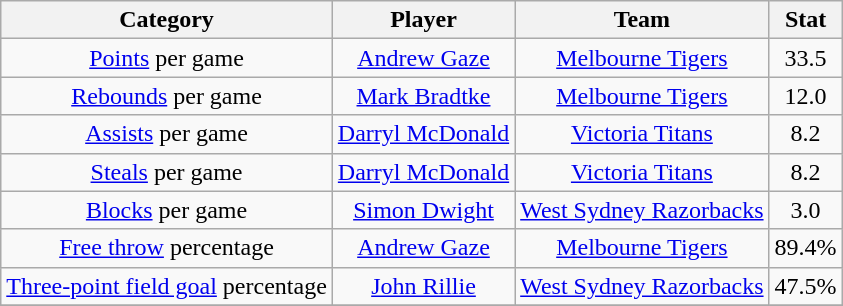<table class="wikitable" style="text-align:center">
<tr>
<th>Category</th>
<th>Player</th>
<th>Team</th>
<th>Stat</th>
</tr>
<tr>
<td><a href='#'>Points</a> per game</td>
<td><a href='#'>Andrew Gaze</a></td>
<td><a href='#'>Melbourne Tigers</a></td>
<td>33.5</td>
</tr>
<tr>
<td><a href='#'>Rebounds</a> per game</td>
<td><a href='#'>Mark Bradtke</a></td>
<td><a href='#'>Melbourne Tigers</a></td>
<td>12.0</td>
</tr>
<tr>
<td><a href='#'>Assists</a> per game</td>
<td><a href='#'>Darryl McDonald</a></td>
<td><a href='#'>Victoria Titans</a></td>
<td>8.2</td>
</tr>
<tr>
<td><a href='#'>Steals</a> per game</td>
<td><a href='#'>Darryl McDonald</a></td>
<td><a href='#'>Victoria Titans</a></td>
<td>8.2</td>
</tr>
<tr>
<td><a href='#'>Blocks</a> per game</td>
<td><a href='#'>Simon Dwight</a></td>
<td><a href='#'>West Sydney Razorbacks</a></td>
<td>3.0</td>
</tr>
<tr>
<td><a href='#'>Free throw</a> percentage</td>
<td><a href='#'>Andrew Gaze</a></td>
<td><a href='#'>Melbourne Tigers</a></td>
<td>89.4%</td>
</tr>
<tr>
<td><a href='#'>Three-point field goal</a> percentage</td>
<td><a href='#'>John Rillie</a></td>
<td><a href='#'>West Sydney Razorbacks</a></td>
<td>47.5%</td>
</tr>
<tr>
</tr>
</table>
